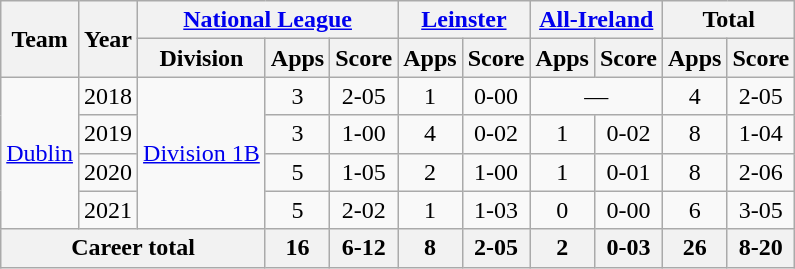<table class="wikitable" style="text-align:center">
<tr>
<th rowspan="2">Team</th>
<th rowspan="2">Year</th>
<th colspan="3"><a href='#'>National League</a></th>
<th colspan="2"><a href='#'>Leinster</a></th>
<th colspan="2"><a href='#'>All-Ireland</a></th>
<th colspan="2">Total</th>
</tr>
<tr>
<th>Division</th>
<th>Apps</th>
<th>Score</th>
<th>Apps</th>
<th>Score</th>
<th>Apps</th>
<th>Score</th>
<th>Apps</th>
<th>Score</th>
</tr>
<tr>
<td rowspan="4"><a href='#'>Dublin</a></td>
<td>2018</td>
<td rowspan="4"><a href='#'>Division 1B</a></td>
<td>3</td>
<td>2-05</td>
<td>1</td>
<td>0-00</td>
<td colspan=2>—</td>
<td>4</td>
<td>2-05</td>
</tr>
<tr>
<td>2019</td>
<td>3</td>
<td>1-00</td>
<td>4</td>
<td>0-02</td>
<td>1</td>
<td>0-02</td>
<td>8</td>
<td>1-04</td>
</tr>
<tr>
<td>2020</td>
<td>5</td>
<td>1-05</td>
<td>2</td>
<td>1-00</td>
<td>1</td>
<td>0-01</td>
<td>8</td>
<td>2-06</td>
</tr>
<tr>
<td>2021</td>
<td>5</td>
<td>2-02</td>
<td>1</td>
<td>1-03</td>
<td>0</td>
<td>0-00</td>
<td>6</td>
<td>3-05</td>
</tr>
<tr>
<th colspan="3">Career total</th>
<th>16</th>
<th>6-12</th>
<th>8</th>
<th>2-05</th>
<th>2</th>
<th>0-03</th>
<th>26</th>
<th>8-20</th>
</tr>
</table>
